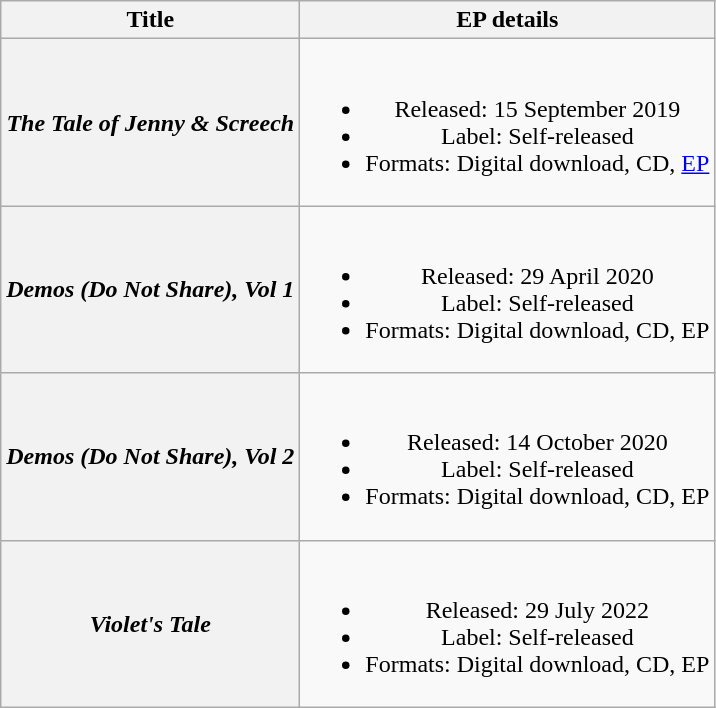<table class="wikitable plainrowheaders" style="text-align:center;">
<tr>
<th scope="col">Title</th>
<th>EP details</th>
</tr>
<tr>
<th scope="row"><em>The Tale of Jenny & Screech</em></th>
<td><br><ul><li>Released: 15 September 2019</li><li>Label: Self-released</li><li>Formats: Digital download, CD, <a href='#'>EP</a></li></ul></td>
</tr>
<tr>
<th scope="row"><em>Demos (Do Not Share), Vol 1</em></th>
<td><br><ul><li>Released: 29 April 2020</li><li>Label: Self-released</li><li>Formats: Digital download, CD, EP</li></ul></td>
</tr>
<tr>
<th scope="row"><em>Demos (Do Not Share), Vol 2</em></th>
<td><br><ul><li>Released: 14 October 2020</li><li>Label: Self-released</li><li>Formats: Digital download, CD, EP</li></ul></td>
</tr>
<tr>
<th scope="row"><em>Violet's Tale</em></th>
<td><br><ul><li>Released: 29 July 2022</li><li>Label: Self-released</li><li>Formats: Digital download, CD, EP</li></ul></td>
</tr>
</table>
